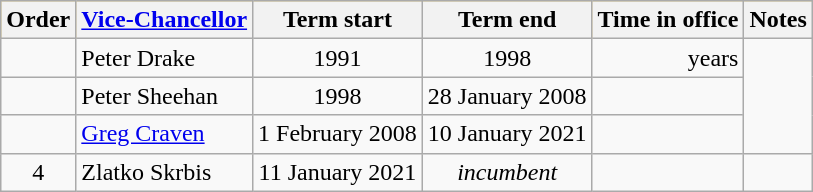<table class="wikitable sortable">
<tr style="background:#fc3;">
<th>Order</th>
<th><a href='#'>Vice-Chancellor</a></th>
<th>Term start</th>
<th>Term end</th>
<th>Time in office</th>
<th>Notes</th>
</tr>
<tr>
<td align=center></td>
<td>Peter Drake</td>
<td align=center>1991</td>
<td align=center>1998</td>
<td align=right> years</td>
<td rowspan=3></td>
</tr>
<tr>
<td align=center></td>
<td>Peter Sheehan </td>
<td align=center>1998</td>
<td align=center>28 January 2008</td>
<td align=right></td>
</tr>
<tr>
<td align=center></td>
<td><a href='#'>Greg Craven</a></td>
<td align=center>1 February 2008</td>
<td align=center>10 January 2021</td>
<td align="right"></td>
</tr>
<tr>
<td align=center>4</td>
<td>Zlatko Skrbis</td>
<td align=center>11 January 2021</td>
<td align=center><em>incumbent</em></td>
<td align="right"></td>
<td></td>
</tr>
</table>
